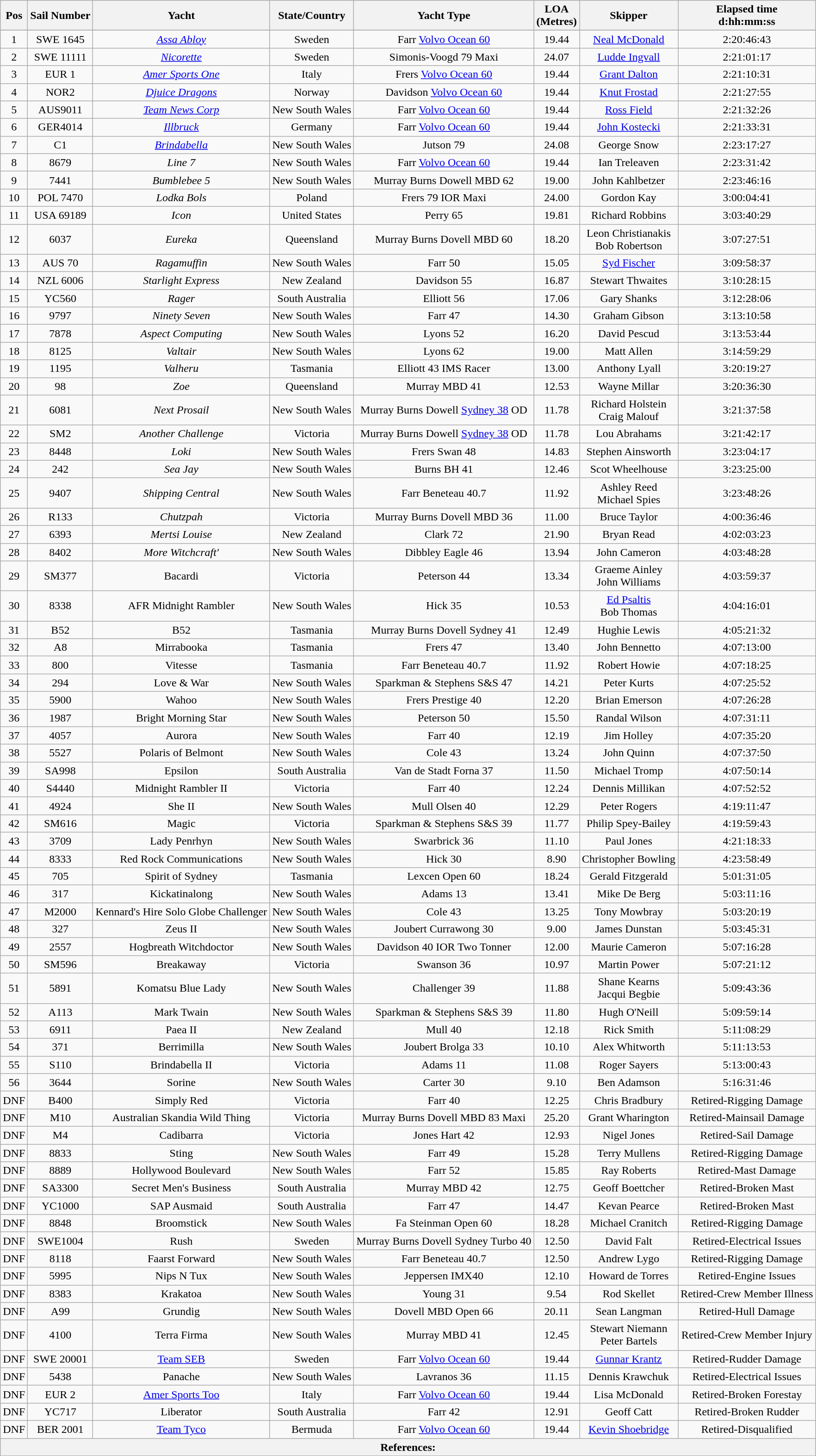<table class="wikitable sortable" style="text-align: center;" "font-size: 100%;">
<tr>
<th>Pos</th>
<th>Sail Number</th>
<th>Yacht</th>
<th>State/Country</th>
<th>Yacht Type</th>
<th>LOA <br>(Metres)</th>
<th>Skipper</th>
<th>Elapsed time <br>d:hh:mm:ss</th>
</tr>
<tr style="font-weight:bold">
</tr>
<tr>
<td>1</td>
<td>SWE 1645</td>
<td><em><a href='#'>Assa Abloy</a></em></td>
<td> Sweden</td>
<td>Farr <a href='#'>Volvo Ocean 60</a></td>
<td>19.44</td>
<td><a href='#'>Neal McDonald</a></td>
<td>2:20:46:43</td>
</tr>
<tr>
<td>2</td>
<td>SWE 11111</td>
<td><em><a href='#'>Nicorette</a></em></td>
<td> Sweden</td>
<td>Simonis-Voogd 79 Maxi</td>
<td>24.07</td>
<td><a href='#'>Ludde Ingvall</a></td>
<td>2:21:01:17</td>
</tr>
<tr>
<td>3</td>
<td>EUR 1</td>
<td><em><a href='#'>Amer Sports One</a></em></td>
<td> Italy</td>
<td>Frers <a href='#'>Volvo Ocean 60</a></td>
<td>19.44</td>
<td><a href='#'>Grant Dalton</a></td>
<td>2:21:10:31</td>
</tr>
<tr>
<td>4</td>
<td>NOR2</td>
<td><em><a href='#'>Djuice Dragons</a></em></td>
<td> Norway</td>
<td>Davidson <a href='#'>Volvo Ocean 60</a></td>
<td>19.44</td>
<td><a href='#'>Knut Frostad</a></td>
<td>2:21:27:55</td>
</tr>
<tr>
<td>5</td>
<td>AUS9011</td>
<td><em><a href='#'>Team News Corp</a></em></td>
<td> New South Wales</td>
<td>Farr <a href='#'>Volvo Ocean 60</a></td>
<td>19.44</td>
<td><a href='#'>Ross Field</a></td>
<td>2:21:32:26</td>
</tr>
<tr>
<td>6</td>
<td>GER4014</td>
<td><em><a href='#'>Illbruck</a></em></td>
<td> Germany</td>
<td>Farr <a href='#'>Volvo Ocean 60</a></td>
<td>19.44</td>
<td><a href='#'>John Kostecki</a></td>
<td>2:21:33:31</td>
</tr>
<tr>
<td>7</td>
<td>C1</td>
<td><em><a href='#'>Brindabella</a></em></td>
<td> New South Wales</td>
<td>Jutson 79</td>
<td>24.08</td>
<td>George Snow</td>
<td>2:23:17:27</td>
</tr>
<tr>
<td>8</td>
<td>8679</td>
<td><em>Line 7</em></td>
<td> New South Wales</td>
<td>Farr <a href='#'>Volvo Ocean 60</a></td>
<td>19.44</td>
<td>Ian Treleaven</td>
<td>2:23:31:42</td>
</tr>
<tr>
<td>9</td>
<td>7441</td>
<td><em>Bumblebee 5</em></td>
<td> New South Wales</td>
<td>Murray Burns Dowell MBD 62</td>
<td>19.00</td>
<td>John Kahlbetzer</td>
<td>2:23:46:16</td>
</tr>
<tr>
<td>10</td>
<td>POL 7470</td>
<td><em>Lodka Bols</em></td>
<td> Poland</td>
<td>Frers 79 IOR Maxi</td>
<td>24.00</td>
<td>Gordon Kay</td>
<td>3:00:04:41</td>
</tr>
<tr>
<td>11</td>
<td>USA 69189</td>
<td><em>Icon</em></td>
<td> United States</td>
<td>Perry 65</td>
<td>19.81</td>
<td>Richard Robbins</td>
<td>3:03:40:29</td>
</tr>
<tr>
<td>12</td>
<td>6037</td>
<td><em>Eureka</em></td>
<td> Queensland</td>
<td>Murray Burns Dovell MBD 60</td>
<td>18.20</td>
<td>Leon Christianakis <br> Bob Robertson</td>
<td>3:07:27:51</td>
</tr>
<tr>
<td>13</td>
<td>AUS 70</td>
<td><em>Ragamuffin</em></td>
<td> New South Wales</td>
<td>Farr 50</td>
<td>15.05</td>
<td><a href='#'>Syd Fischer</a></td>
<td>3:09:58:37</td>
</tr>
<tr>
<td>14</td>
<td>NZL 6006</td>
<td><em>Starlight Express</em></td>
<td> New Zealand</td>
<td>Davidson 55</td>
<td>16.87</td>
<td>Stewart Thwaites</td>
<td>3:10:28:15</td>
</tr>
<tr>
<td>15</td>
<td>YC560</td>
<td><em>Rager</em></td>
<td> South Australia</td>
<td>Elliott 56</td>
<td>17.06</td>
<td>Gary Shanks</td>
<td>3:12:28:06</td>
</tr>
<tr>
<td>16</td>
<td>9797</td>
<td><em>Ninety Seven</em></td>
<td> New South Wales</td>
<td>Farr 47</td>
<td>14.30</td>
<td>Graham Gibson</td>
<td>3:13:10:58</td>
</tr>
<tr>
<td>17</td>
<td>7878</td>
<td><em>Aspect Computing</em></td>
<td> New South Wales</td>
<td>Lyons 52</td>
<td>16.20</td>
<td>David Pescud</td>
<td>3:13:53:44</td>
</tr>
<tr>
<td>18</td>
<td>8125</td>
<td><em>Valtair</em></td>
<td> New South Wales</td>
<td>Lyons 62</td>
<td>19.00</td>
<td>Matt Allen</td>
<td>3:14:59:29</td>
</tr>
<tr>
<td>19</td>
<td>1195</td>
<td><em>Valheru</em></td>
<td> Tasmania</td>
<td>Elliott 43 IMS Racer</td>
<td>13.00</td>
<td>Anthony Lyall</td>
<td>3:20:19:27</td>
</tr>
<tr>
<td>20</td>
<td>98</td>
<td><em>Zoe</em></td>
<td> Queensland</td>
<td>Murray MBD 41</td>
<td>12.53</td>
<td>Wayne Millar</td>
<td>3:20:36:30</td>
</tr>
<tr>
<td>21</td>
<td>6081</td>
<td><em>Next Prosail</em></td>
<td> New South Wales</td>
<td>Murray Burns Dowell <a href='#'>Sydney 38</a> OD</td>
<td>11.78</td>
<td>Richard Holstein <br> Craig Malouf</td>
<td>3:21:37:58</td>
</tr>
<tr>
<td>22</td>
<td>SM2</td>
<td><em>Another Challenge</em></td>
<td> Victoria</td>
<td>Murray Burns Dowell <a href='#'>Sydney 38</a> OD</td>
<td>11.78</td>
<td>Lou Abrahams</td>
<td>3:21:42:17</td>
</tr>
<tr>
<td>23</td>
<td>8448</td>
<td><em>Loki</em></td>
<td> New South Wales</td>
<td>Frers Swan 48</td>
<td>14.83</td>
<td>Stephen Ainsworth</td>
<td>3:23:04:17</td>
</tr>
<tr>
<td>24</td>
<td>242</td>
<td><em>Sea Jay</em></td>
<td> New South Wales</td>
<td>Burns BH 41</td>
<td>12.46</td>
<td>Scot Wheelhouse</td>
<td>3:23:25:00</td>
</tr>
<tr>
<td>25</td>
<td>9407</td>
<td><em>Shipping Central</em></td>
<td> New South Wales</td>
<td>Farr Beneteau 40.7</td>
<td>11.92</td>
<td>Ashley Reed <br> Michael Spies</td>
<td>3:23:48:26</td>
</tr>
<tr>
<td>26</td>
<td>R133</td>
<td><em>Chutzpah</em></td>
<td> Victoria</td>
<td>Murray Burns Dovell MBD 36</td>
<td>11.00</td>
<td>Bruce Taylor</td>
<td>4:00:36:46</td>
</tr>
<tr>
<td>27</td>
<td>6393</td>
<td><em>Mertsi Louise</em></td>
<td> New Zealand</td>
<td>Clark 72</td>
<td>21.90</td>
<td>Bryan Read</td>
<td>4:02:03:23</td>
</tr>
<tr>
<td>28</td>
<td>8402</td>
<td><em>More Witchcraft'</td>
<td> New South Wales</td>
<td>Dibbley Eagle 46</td>
<td>13.94</td>
<td>John Cameron</td>
<td>4:03:48:28</td>
</tr>
<tr>
<td>29</td>
<td>SM377</td>
<td></em>Bacardi<em></td>
<td> Victoria</td>
<td>Peterson 44</td>
<td>13.34</td>
<td>Graeme Ainley <br> John Williams</td>
<td>4:03:59:37</td>
</tr>
<tr>
<td>30</td>
<td>8338</td>
<td></em>AFR Midnight Rambler<em></td>
<td> New South Wales</td>
<td>Hick 35</td>
<td>10.53</td>
<td><a href='#'>Ed Psaltis</a> <br> Bob Thomas</td>
<td>4:04:16:01</td>
</tr>
<tr>
<td>31</td>
<td>B52</td>
<td></em>B52<em></td>
<td> Tasmania</td>
<td>Murray Burns Dovell Sydney 41</td>
<td>12.49</td>
<td>Hughie Lewis</td>
<td>4:05:21:32</td>
</tr>
<tr>
<td>32</td>
<td>A8</td>
<td></em>Mirrabooka<em></td>
<td> Tasmania</td>
<td>Frers 47</td>
<td>13.40</td>
<td>John Bennetto</td>
<td>4:07:13:00</td>
</tr>
<tr>
<td>33</td>
<td>800</td>
<td></em>Vitesse<em></td>
<td> Tasmania</td>
<td>Farr Beneteau 40.7</td>
<td>11.92</td>
<td>Robert Howie</td>
<td>4:07:18:25</td>
</tr>
<tr>
<td>34</td>
<td>294</td>
<td></em>Love & War<em></td>
<td> New South Wales</td>
<td>Sparkman & Stephens S&S 47</td>
<td>14.21</td>
<td>Peter Kurts</td>
<td>4:07:25:52</td>
</tr>
<tr>
<td>35</td>
<td>5900</td>
<td></em>Wahoo<em></td>
<td> New South Wales</td>
<td>Frers Prestige 40</td>
<td>12.20</td>
<td>Brian Emerson</td>
<td>4:07:26:28</td>
</tr>
<tr>
<td>36</td>
<td>1987</td>
<td></em>Bright Morning Star<em></td>
<td> New South Wales</td>
<td>Peterson 50</td>
<td>15.50</td>
<td>Randal Wilson</td>
<td>4:07:31:11</td>
</tr>
<tr>
<td>37</td>
<td>4057</td>
<td></em>Aurora<em></td>
<td> New South Wales</td>
<td>Farr 40</td>
<td>12.19</td>
<td>Jim Holley</td>
<td>4:07:35:20</td>
</tr>
<tr>
<td>38</td>
<td>5527</td>
<td></em>Polaris of Belmont<em></td>
<td> New South Wales</td>
<td>Cole 43</td>
<td>13.24</td>
<td>John Quinn</td>
<td>4:07:37:50</td>
</tr>
<tr>
<td>39</td>
<td>SA998</td>
<td></em>Epsilon<em></td>
<td> South Australia</td>
<td>Van de Stadt Forna 37</td>
<td>11.50</td>
<td>Michael Tromp</td>
<td>4:07:50:14</td>
</tr>
<tr>
<td>40</td>
<td>S4440</td>
<td></em>Midnight Rambler II<em></td>
<td> Victoria</td>
<td>Farr 40</td>
<td>12.24</td>
<td>Dennis Millikan</td>
<td>4:07:52:52</td>
</tr>
<tr>
<td>41</td>
<td>4924</td>
<td></em>She II<em></td>
<td> New South Wales</td>
<td>Mull Olsen 40</td>
<td>12.29</td>
<td>Peter Rogers</td>
<td>4:19:11:47</td>
</tr>
<tr>
<td>42</td>
<td>SM616</td>
<td></em>Magic<em></td>
<td> Victoria</td>
<td>Sparkman & Stephens S&S 39</td>
<td>11.77</td>
<td>Philip Spey-Bailey</td>
<td>4:19:59:43</td>
</tr>
<tr>
<td>43</td>
<td>3709</td>
<td></em>Lady Penrhyn<em></td>
<td> New South Wales</td>
<td>Swarbrick 36</td>
<td>11.10</td>
<td>Paul Jones</td>
<td>4:21:18:33</td>
</tr>
<tr>
<td>44</td>
<td>8333</td>
<td></em>Red Rock Communications<em></td>
<td> New South Wales</td>
<td>Hick 30</td>
<td>8.90</td>
<td>Christopher Bowling</td>
<td>4:23:58:49</td>
</tr>
<tr>
<td>45</td>
<td>705</td>
<td></em>Spirit of Sydney<em></td>
<td> Tasmania</td>
<td>Lexcen Open 60</td>
<td>18.24</td>
<td>Gerald Fitzgerald</td>
<td>5:01:31:05</td>
</tr>
<tr>
<td>46</td>
<td>317</td>
<td></em>Kickatinalong<em></td>
<td> New South Wales</td>
<td>Adams 13</td>
<td>13.41</td>
<td>Mike De Berg</td>
<td>5:03:11:16</td>
</tr>
<tr>
<td>47</td>
<td>M2000</td>
<td></em>Kennard's Hire Solo Globe Challenger<em></td>
<td> New South Wales</td>
<td>Cole 43</td>
<td>13.25</td>
<td>Tony Mowbray</td>
<td>5:03:20:19</td>
</tr>
<tr>
<td>48</td>
<td>327</td>
<td></em>Zeus II<em></td>
<td> New South Wales</td>
<td>Joubert Currawong 30</td>
<td>9.00</td>
<td>James Dunstan</td>
<td>5:03:45:31</td>
</tr>
<tr>
<td>49</td>
<td>2557</td>
<td></em>Hogbreath Witchdoctor<em></td>
<td> New South Wales</td>
<td>Davidson 40 IOR Two Tonner</td>
<td>12.00</td>
<td>Maurie Cameron</td>
<td>5:07:16:28</td>
</tr>
<tr>
<td>50</td>
<td>SM596</td>
<td></em>Breakaway<em></td>
<td> Victoria</td>
<td>Swanson 36</td>
<td>10.97</td>
<td>Martin Power</td>
<td>5:07:21:12</td>
</tr>
<tr>
<td>51</td>
<td>5891</td>
<td></em>Komatsu Blue Lady<em></td>
<td> New South Wales</td>
<td>Challenger 39</td>
<td>11.88</td>
<td>Shane Kearns <br> Jacqui Begbie</td>
<td>5:09:43:36</td>
</tr>
<tr>
<td>52</td>
<td>A113</td>
<td></em>Mark Twain<em></td>
<td> New South Wales</td>
<td>Sparkman & Stephens S&S 39</td>
<td>11.80</td>
<td>Hugh O'Neill</td>
<td>5:09:59:14</td>
</tr>
<tr>
<td>53</td>
<td>6911</td>
<td></em>Paea II<em></td>
<td> New Zealand</td>
<td>Mull 40</td>
<td>12.18</td>
<td>Rick Smith</td>
<td>5:11:08:29</td>
</tr>
<tr>
<td>54</td>
<td>371</td>
<td></em>Berrimilla<em></td>
<td> New South Wales</td>
<td>Joubert Brolga 33</td>
<td>10.10</td>
<td>Alex Whitworth</td>
<td>5:11:13:53</td>
</tr>
<tr>
<td>55</td>
<td>S110</td>
<td></em>Brindabella II<em></td>
<td> Victoria</td>
<td>Adams 11</td>
<td>11.08</td>
<td>Roger Sayers</td>
<td>5:13:00:43</td>
</tr>
<tr>
<td>56</td>
<td>3644</td>
<td></em>Sorine<em></td>
<td> New South Wales</td>
<td>Carter 30</td>
<td>9.10</td>
<td>Ben Adamson</td>
<td>5:16:31:46</td>
</tr>
<tr>
<td>DNF</td>
<td>B400</td>
<td></em>Simply Red<em></td>
<td> Victoria</td>
<td>Farr 40</td>
<td>12.25</td>
<td>Chris Bradbury</td>
<td>Retired-Rigging Damage</td>
</tr>
<tr>
<td>DNF</td>
<td>M10</td>
<td></em>Australian Skandia Wild Thing<em></td>
<td> Victoria</td>
<td>Murray Burns Dovell MBD 83 Maxi</td>
<td>25.20</td>
<td>Grant Wharington</td>
<td>Retired-Mainsail Damage</td>
</tr>
<tr>
<td>DNF</td>
<td>M4</td>
<td></em>Cadibarra<em></td>
<td> Victoria</td>
<td>Jones Hart 42</td>
<td>12.93</td>
<td>Nigel Jones</td>
<td>Retired-Sail Damage</td>
</tr>
<tr>
<td>DNF</td>
<td>8833</td>
<td></em>Sting<em></td>
<td> New South Wales</td>
<td>Farr 49</td>
<td>15.28</td>
<td>Terry Mullens</td>
<td>Retired-Rigging Damage</td>
</tr>
<tr>
<td>DNF</td>
<td>8889</td>
<td></em>Hollywood Boulevard<em></td>
<td> New South Wales</td>
<td>Farr 52</td>
<td>15.85</td>
<td>Ray Roberts</td>
<td>Retired-Mast Damage</td>
</tr>
<tr>
<td>DNF</td>
<td>SA3300</td>
<td></em>Secret Men's Business<em></td>
<td> South Australia</td>
<td>Murray MBD 42</td>
<td>12.75</td>
<td>Geoff Boettcher</td>
<td>Retired-Broken Mast</td>
</tr>
<tr>
<td>DNF</td>
<td>YC1000</td>
<td></em>SAP Ausmaid<em></td>
<td> South Australia</td>
<td>Farr 47</td>
<td>14.47</td>
<td>Kevan Pearce</td>
<td>Retired-Broken Mast</td>
</tr>
<tr>
<td>DNF</td>
<td>8848</td>
<td></em>Broomstick<em></td>
<td> New South Wales</td>
<td>Fa Steinman Open 60</td>
<td>18.28</td>
<td>Michael Cranitch</td>
<td>Retired-Rigging Damage</td>
</tr>
<tr>
<td>DNF</td>
<td>SWE1004</td>
<td></em>Rush<em></td>
<td> Sweden</td>
<td>Murray Burns Dovell Sydney Turbo 40</td>
<td>12.50</td>
<td>David Falt</td>
<td>Retired-Electrical Issues</td>
</tr>
<tr>
<td>DNF</td>
<td>8118</td>
<td></em>Faarst Forward<em></td>
<td> New South Wales</td>
<td>Farr Beneteau 40.7</td>
<td>12.50</td>
<td>Andrew Lygo</td>
<td>Retired-Rigging Damage</td>
</tr>
<tr>
<td>DNF</td>
<td>5995</td>
<td></em>Nips N Tux<em></td>
<td> New South Wales</td>
<td>Jeppersen IMX40</td>
<td>12.10</td>
<td>Howard de Torres</td>
<td>Retired-Engine Issues</td>
</tr>
<tr>
<td>DNF</td>
<td>8383</td>
<td></em>Krakatoa<em></td>
<td> New South Wales</td>
<td>Young 31</td>
<td>9.54</td>
<td>Rod Skellet</td>
<td>Retired-Crew Member Illness</td>
</tr>
<tr>
<td>DNF</td>
<td>A99</td>
<td></em>Grundig<em></td>
<td> New South Wales</td>
<td>Dovell MBD Open 66</td>
<td>20.11</td>
<td>Sean Langman</td>
<td>Retired-Hull Damage</td>
</tr>
<tr>
<td>DNF</td>
<td>4100</td>
<td></em>Terra Firma<em></td>
<td> New South Wales</td>
<td>Murray MBD 41</td>
<td>12.45</td>
<td>Stewart Niemann <br> Peter Bartels</td>
<td>Retired-Crew Member Injury</td>
</tr>
<tr>
<td>DNF</td>
<td>SWE 20001</td>
<td></em><a href='#'>Team SEB</a><em></td>
<td> Sweden</td>
<td>Farr <a href='#'>Volvo Ocean 60</a></td>
<td>19.44</td>
<td><a href='#'>Gunnar Krantz</a></td>
<td>Retired-Rudder Damage</td>
</tr>
<tr>
<td>DNF</td>
<td>5438</td>
<td></em>Panache<em></td>
<td> New South Wales</td>
<td>Lavranos 36</td>
<td>11.15</td>
<td>Dennis Krawchuk</td>
<td>Retired-Electrical Issues</td>
</tr>
<tr>
<td>DNF</td>
<td>EUR 2</td>
<td></em><a href='#'>Amer Sports Too</a><em></td>
<td> Italy</td>
<td>Farr <a href='#'>Volvo Ocean 60</a></td>
<td>19.44</td>
<td>Lisa McDonald</td>
<td>Retired-Broken Forestay</td>
</tr>
<tr>
<td>DNF</td>
<td>YC717</td>
<td></em>Liberator<em></td>
<td> South Australia</td>
<td>Farr 42</td>
<td>12.91</td>
<td>Geoff Catt</td>
<td>Retired-Broken Rudder</td>
</tr>
<tr>
<td>DNF</td>
<td>BER 2001</td>
<td></em><a href='#'>Team Tyco</a><em></td>
<td> Bermuda</td>
<td>Farr <a href='#'>Volvo Ocean 60</a></td>
<td>19.44</td>
<td><a href='#'>Kevin Shoebridge</a></td>
<td>Retired-Disqualified </td>
</tr>
<tr>
<th colspan=8>References:</th>
</tr>
</table>
